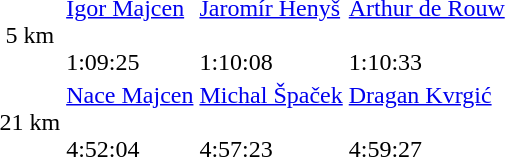<table>
<tr>
<td align=center>5 km</td>
<td><a href='#'>Igor Majcen</a> <br><br> 1:09:25</td>
<td><a href='#'>Jaromír Henyš</a> <br><br> 1:10:08</td>
<td><a href='#'>Arthur de Rouw</a> <br><br> 1:10:33</td>
</tr>
<tr>
<td align=center>21 km</td>
<td><a href='#'>Nace Majcen</a> <br><br> 4:52:04</td>
<td><a href='#'>Michal Špaček</a> <br><br> 4:57:23</td>
<td><a href='#'>Dragan Kvrgić</a> <br><br> 4:59:27</td>
</tr>
</table>
